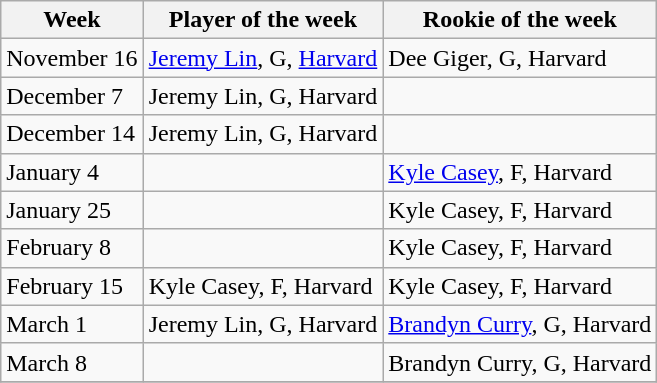<table class="wikitable" border="1">
<tr>
<th>Week</th>
<th>Player of the week</th>
<th>Rookie of the week</th>
</tr>
<tr>
<td>November 16</td>
<td><a href='#'>Jeremy Lin</a>, G, <a href='#'>Harvard</a></td>
<td>Dee Giger, G, Harvard</td>
</tr>
<tr>
<td>December 7</td>
<td>Jeremy Lin, G, Harvard</td>
<td></td>
</tr>
<tr>
<td>December 14</td>
<td>Jeremy Lin, G, Harvard</td>
<td></td>
</tr>
<tr>
<td>January 4</td>
<td></td>
<td><a href='#'>Kyle Casey</a>, F, Harvard</td>
</tr>
<tr>
<td>January 25</td>
<td></td>
<td>Kyle Casey, F, Harvard</td>
</tr>
<tr>
<td>February 8</td>
<td></td>
<td>Kyle Casey, F, Harvard</td>
</tr>
<tr>
<td>February 15</td>
<td>Kyle Casey, F, Harvard</td>
<td>Kyle Casey, F, Harvard</td>
</tr>
<tr>
<td>March 1</td>
<td>Jeremy Lin, G, Harvard</td>
<td><a href='#'>Brandyn Curry</a>, G, Harvard</td>
</tr>
<tr>
<td>March 8</td>
<td></td>
<td>Brandyn Curry, G, Harvard</td>
</tr>
<tr>
</tr>
</table>
